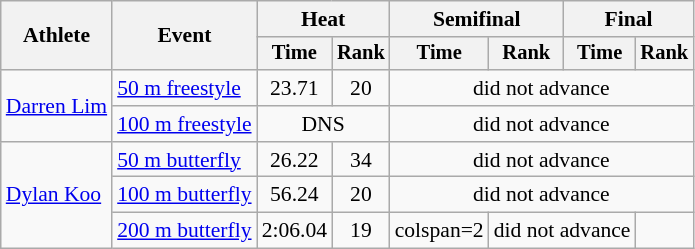<table class=wikitable style="font-size:90%">
<tr>
<th rowspan=2>Athlete</th>
<th rowspan=2>Event</th>
<th colspan="2">Heat</th>
<th colspan="2">Semifinal</th>
<th colspan="2">Final</th>
</tr>
<tr style="font-size:95%">
<th>Time</th>
<th>Rank</th>
<th>Time</th>
<th>Rank</th>
<th>Time</th>
<th>Rank</th>
</tr>
<tr align=center>
<td align=left rowspan=2><a href='#'>Darren Lim</a></td>
<td align=left><a href='#'>50 m freestyle</a></td>
<td>23.71</td>
<td>20</td>
<td colspan=4>did not advance</td>
</tr>
<tr align=center>
<td align=left><a href='#'>100 m freestyle</a></td>
<td colspan=2>DNS</td>
<td colspan=4>did not advance</td>
</tr>
<tr align=center>
<td align=left rowspan=3><a href='#'>Dylan Koo</a></td>
<td align=left><a href='#'>50 m butterfly</a></td>
<td>26.22</td>
<td>34</td>
<td colspan=4>did not advance</td>
</tr>
<tr align=center>
<td align=left><a href='#'>100 m butterfly</a></td>
<td>56.24</td>
<td>20</td>
<td colspan=4>did not advance</td>
</tr>
<tr align=center>
<td align=left><a href='#'>200 m butterfly</a></td>
<td>2:06.04</td>
<td>19</td>
<td>colspan=2 </td>
<td colspan=2>did not advance</td>
</tr>
</table>
